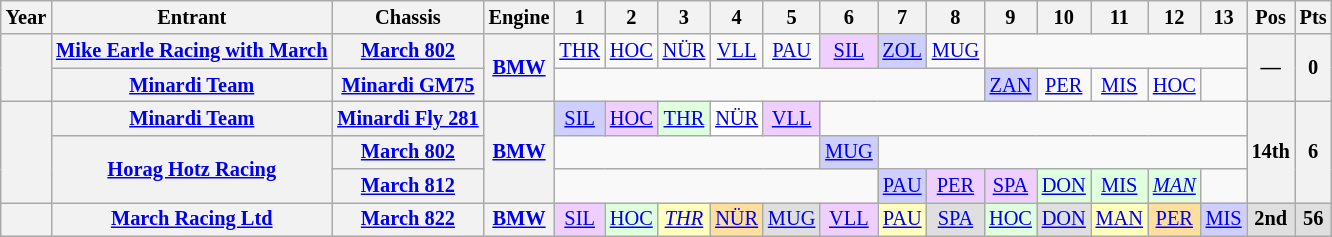<table class="wikitable" style="text-align:center; font-size:85%">
<tr>
<th>Year</th>
<th>Entrant</th>
<th>Chassis</th>
<th>Engine</th>
<th>1</th>
<th>2</th>
<th>3</th>
<th>4</th>
<th>5</th>
<th>6</th>
<th>7</th>
<th>8</th>
<th>9</th>
<th>10</th>
<th>11</th>
<th>12</th>
<th>13</th>
<th>Pos</th>
<th>Pts</th>
</tr>
<tr>
<th rowspan=2></th>
<th nowrap><a href='#'>Mike Earle Racing with March</a></th>
<th nowrap><a href='#'>March 802</a></th>
<th rowspan=2><a href='#'>BMW</a></th>
<td><a href='#'>THR</a></td>
<td><a href='#'>HOC</a></td>
<td><a href='#'>NÜR</a></td>
<td><a href='#'>VLL</a></td>
<td><a href='#'>PAU</a></td>
<td style="background:#efcfff;"><a href='#'>SIL</a><br></td>
<td style="background:#cfcfff;"><a href='#'>ZOL</a><br></td>
<td><a href='#'>MUG</a><br></td>
<td colspan=5></td>
<th rowspan=2>—</th>
<th rowspan=2>0</th>
</tr>
<tr>
<th nowrap><a href='#'>Minardi Team</a></th>
<th nowrap><a href='#'>Minardi GM75</a></th>
<td colspan=8></td>
<td style="background:#cfcfff;"><a href='#'>ZAN</a><br></td>
<td><a href='#'>PER</a></td>
<td><a href='#'>MIS</a></td>
<td><a href='#'>HOC</a></td>
<td></td>
</tr>
<tr>
<th rowspan=3></th>
<th nowrap><a href='#'>Minardi Team</a></th>
<th nowrap><a href='#'>Minardi Fly 281</a></th>
<th rowspan=3><a href='#'>BMW</a></th>
<td style="background:#cfcfff;"><a href='#'>SIL</a><br></td>
<td style="background:#efcfff;"><a href='#'>HOC</a><br></td>
<td style="background:#dfffdf;"><a href='#'>THR</a><br></td>
<td style="background:#fff;"><a href='#'>NÜR</a><br></td>
<td style="background:#efcfff;"><a href='#'>VLL</a><br></td>
<td colspan=8></td>
<th rowspan=3>14th</th>
<th rowspan=3>6</th>
</tr>
<tr>
<th rowspan=2 nowrap><a href='#'>Horag Hotz Racing</a></th>
<th nowrap><a href='#'>March 802</a></th>
<td colspan=5></td>
<td style="background:#cfcfff;"><a href='#'>MUG</a><br></td>
<td colspan=7></td>
</tr>
<tr>
<th nowrap><a href='#'>March 812</a></th>
<td colspan=6></td>
<td style="background:#cfcfff;"><a href='#'>PAU</a><br></td>
<td style="background:#efcfff;"><a href='#'>PER</a><br></td>
<td style="background:#efcfff;"><a href='#'>SPA</a><br></td>
<td style="background:#dfffdf;"><a href='#'>DON</a><br></td>
<td style="background:#dfffdf;"><a href='#'>MIS</a><br></td>
<td style="background:#dfffdf;"><em><a href='#'>MAN</a></em><br></td>
<td></td>
</tr>
<tr>
<th></th>
<th nowrap><a href='#'>March Racing Ltd</a></th>
<th nowrap><a href='#'>March 822</a></th>
<th><a href='#'>BMW</a></th>
<td style="background:#efcfff;"><a href='#'>SIL</a><br></td>
<td style="background:#dfffdf;"><a href='#'>HOC</a><br></td>
<td style="background:#ffffbf;"><em><a href='#'>THR</a></em><br></td>
<td style="background:#ffdf9f;"><a href='#'>NÜR</a><br></td>
<td style="background:#dfdfdf;"><a href='#'>MUG</a><br></td>
<td style="background:#efcfff;"><a href='#'>VLL</a><br></td>
<td style="background:#ffffbf;"><a href='#'>PAU</a><br></td>
<td style="background:#dfdfdf;"><a href='#'>SPA</a><br></td>
<td style="background:#dfffdf;"><a href='#'>HOC</a><br></td>
<td style="background:#dfdfdf;"><a href='#'>DON</a><br></td>
<td style="background:#ffffbf;"><a href='#'>MAN</a><br></td>
<td style="background:#ffdf9f;"><a href='#'>PER</a><br></td>
<td style="background:#cfcfff;"><a href='#'>MIS</a><br></td>
<td style="background:#dfdfdf;"><strong>2nd</strong></td>
<td style="background:#dfdfdf;"><strong>56</strong></td>
</tr>
</table>
